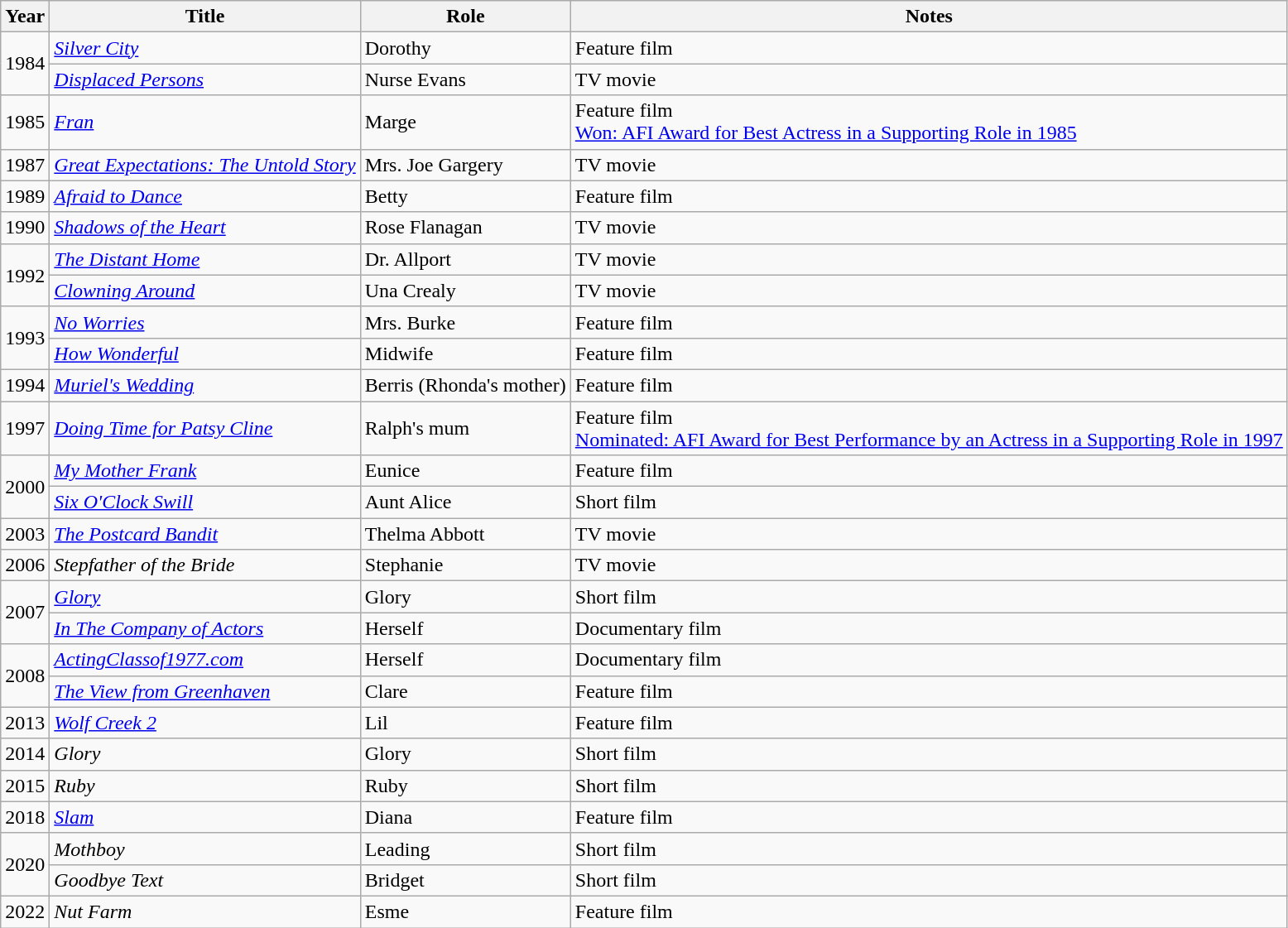<table class="wikitable">
<tr>
<th>Year</th>
<th>Title</th>
<th>Role</th>
<th>Notes</th>
</tr>
<tr>
<td rowspan="2">1984</td>
<td><em><a href='#'>Silver City</a></em></td>
<td>Dorothy</td>
<td>Feature film</td>
</tr>
<tr>
<td><em><a href='#'>Displaced Persons</a></em></td>
<td>Nurse Evans</td>
<td>TV movie</td>
</tr>
<tr>
<td>1985</td>
<td><em><a href='#'>Fran</a></em></td>
<td>Marge</td>
<td>Feature film<br><a href='#'>Won: AFI Award for Best Actress in a Supporting Role in 1985</a></td>
</tr>
<tr>
<td>1987</td>
<td><em><a href='#'>Great Expectations: The Untold Story</a></em></td>
<td>Mrs. Joe Gargery</td>
<td>TV movie</td>
</tr>
<tr>
<td>1989</td>
<td><em><a href='#'>Afraid to Dance</a></em></td>
<td>Betty</td>
<td>Feature film</td>
</tr>
<tr>
<td>1990</td>
<td><em><a href='#'>Shadows of the Heart</a></em></td>
<td>Rose Flanagan</td>
<td>TV movie</td>
</tr>
<tr>
<td rowspan="2">1992</td>
<td><em><a href='#'>The Distant Home</a></em></td>
<td>Dr. Allport</td>
<td>TV movie</td>
</tr>
<tr>
<td><em><a href='#'>Clowning Around</a></em></td>
<td>Una Crealy</td>
<td>TV movie</td>
</tr>
<tr>
<td rowspan="2">1993</td>
<td><em><a href='#'>No Worries</a></em></td>
<td>Mrs. Burke</td>
<td>Feature film</td>
</tr>
<tr>
<td><em><a href='#'>How Wonderful</a></em></td>
<td>Midwife</td>
<td>Feature film</td>
</tr>
<tr>
<td>1994</td>
<td><em><a href='#'>Muriel's Wedding</a></em></td>
<td>Berris (Rhonda's mother)</td>
<td>Feature film</td>
</tr>
<tr>
<td>1997</td>
<td><em><a href='#'>Doing Time for Patsy Cline</a></em></td>
<td>Ralph's mum</td>
<td>Feature film<br><a href='#'>Nominated: AFI Award for Best Performance by an Actress in a Supporting Role in 1997</a></td>
</tr>
<tr>
<td rowspan="2">2000</td>
<td><em><a href='#'>My Mother Frank</a></em></td>
<td>Eunice</td>
<td>Feature film</td>
</tr>
<tr>
<td><em><a href='#'>Six O'Clock Swill</a></em></td>
<td>Aunt Alice</td>
<td>Short film</td>
</tr>
<tr>
<td>2003</td>
<td><em><a href='#'>The Postcard Bandit</a></em></td>
<td>Thelma Abbott</td>
<td>TV movie</td>
</tr>
<tr>
<td>2006</td>
<td><em>Stepfather of the Bride</em></td>
<td>Stephanie</td>
<td>TV movie</td>
</tr>
<tr>
<td rowspan="2">2007</td>
<td><em><a href='#'>Glory</a></em></td>
<td>Glory</td>
<td>Short film</td>
</tr>
<tr>
<td><em><a href='#'>In The Company of Actors</a></em></td>
<td>Herself</td>
<td>Documentary film</td>
</tr>
<tr>
<td rowspan="2">2008</td>
<td><em><a href='#'>ActingClassof1977.com</a></em></td>
<td>Herself</td>
<td>Documentary film</td>
</tr>
<tr>
<td><em><a href='#'>The View from Greenhaven</a></em></td>
<td>Clare</td>
<td>Feature film</td>
</tr>
<tr>
<td>2013</td>
<td><em><a href='#'>Wolf Creek 2</a></em></td>
<td>Lil</td>
<td>Feature film</td>
</tr>
<tr>
<td>2014</td>
<td><em>Glory</em></td>
<td>Glory</td>
<td>Short film</td>
</tr>
<tr>
<td>2015</td>
<td><em>Ruby</em></td>
<td>Ruby</td>
<td>Short film</td>
</tr>
<tr>
<td>2018</td>
<td><em><a href='#'>Slam</a></em></td>
<td>Diana</td>
<td>Feature film</td>
</tr>
<tr>
<td rowspan="2">2020</td>
<td><em>Mothboy</em></td>
<td>Leading</td>
<td>Short film</td>
</tr>
<tr>
<td><em>Goodbye Text</em></td>
<td>Bridget</td>
<td>Short film</td>
</tr>
<tr>
<td>2022</td>
<td><em>Nut Farm</em></td>
<td>Esme</td>
<td>Feature film</td>
</tr>
</table>
